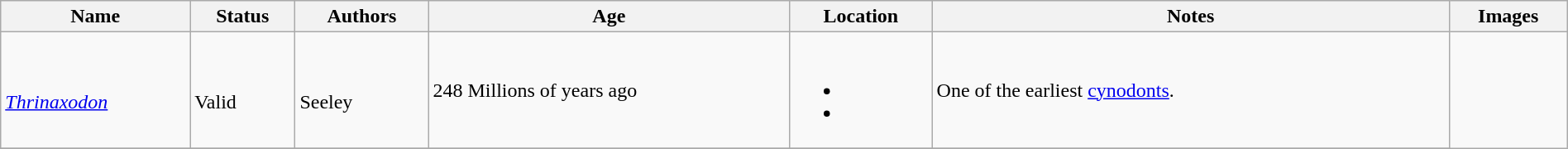<table class="wikitable sortable" align="center" width="100%">
<tr>
<th>Name</th>
<th>Status</th>
<th>Authors</th>
<th>Age</th>
<th>Location</th>
<th width="33%" class="unsortable">Notes</th>
<th class="unsortable">Images</th>
</tr>
<tr>
<td><br><em><a href='#'>Thrinaxodon</a></em></td>
<td><br>Valid</td>
<td><br>Seeley</td>
<td>248 Millions of years ago</td>
<td><br><ul><li></li><li></li></ul></td>
<td>One of the earliest <a href='#'>cynodonts</a>.<br></td>
<td rowspan="99"><br></td>
</tr>
<tr>
</tr>
</table>
